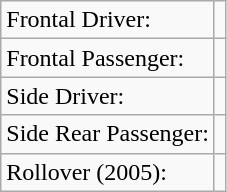<table class="wikitable">
<tr>
<td>Frontal Driver:</td>
<td></td>
</tr>
<tr>
<td>Frontal Passenger:</td>
<td></td>
</tr>
<tr>
<td>Side Driver:</td>
<td></td>
</tr>
<tr>
<td>Side Rear Passenger:</td>
<td></td>
</tr>
<tr>
<td>Rollover (2005):</td>
<td></td>
</tr>
</table>
